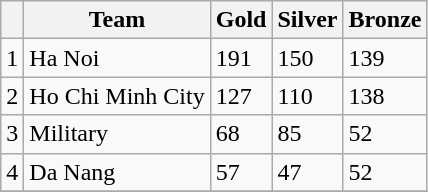<table class="wikitable">
<tr>
<th></th>
<th>Team</th>
<th>Gold</th>
<th>Silver</th>
<th>Bronze</th>
</tr>
<tr>
<td>1</td>
<td>Ha Noi</td>
<td>191</td>
<td>150</td>
<td>139</td>
</tr>
<tr>
<td>2</td>
<td>Ho Chi Minh City</td>
<td>127</td>
<td>110</td>
<td>138</td>
</tr>
<tr>
<td>3</td>
<td>Military</td>
<td>68</td>
<td>85</td>
<td>52</td>
</tr>
<tr>
<td>4</td>
<td>Da Nang</td>
<td>57</td>
<td>47</td>
<td>52</td>
</tr>
<tr>
</tr>
</table>
